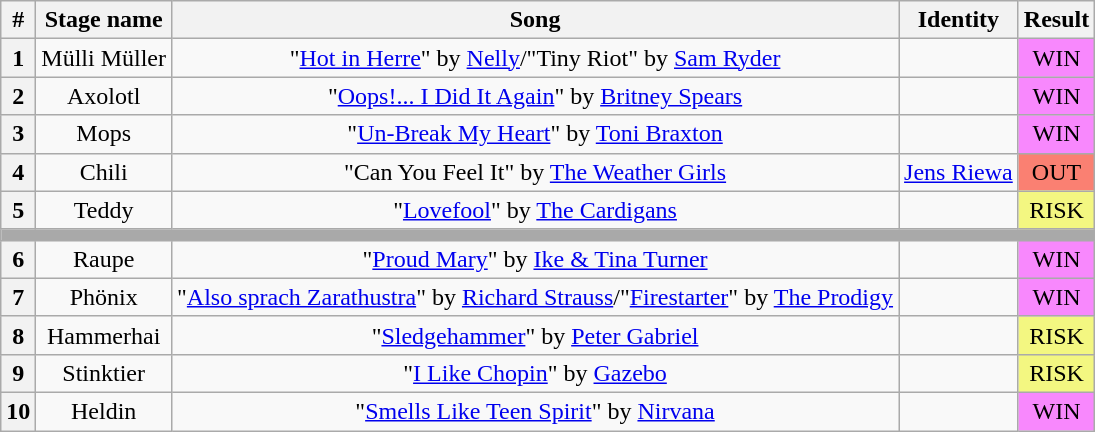<table class="wikitable plainrowheaders" style="text-align: center;">
<tr>
<th>#</th>
<th>Stage name</th>
<th>Song</th>
<th>Identity</th>
<th>Result</th>
</tr>
<tr>
<th>1</th>
<td>Mülli Müller</td>
<td>"<a href='#'>Hot in Herre</a>" by <a href='#'>Nelly</a>/"Tiny Riot" by <a href='#'>Sam Ryder</a></td>
<td></td>
<td bgcolor="F888FD">WIN</td>
</tr>
<tr>
<th>2</th>
<td>Axolotl</td>
<td>"<a href='#'>Oops!... I Did It Again</a>" by <a href='#'>Britney Spears</a></td>
<td></td>
<td bgcolor="F888FD">WIN</td>
</tr>
<tr>
<th>3</th>
<td>Mops</td>
<td>"<a href='#'>Un-Break My Heart</a>" by <a href='#'>Toni Braxton</a></td>
<td></td>
<td bgcolor="F888FD">WIN</td>
</tr>
<tr>
<th>4</th>
<td>Chili</td>
<td>"Can You Feel It" by <a href='#'>The Weather Girls</a></td>
<td><a href='#'>Jens Riewa</a></td>
<td bgcolor=salmon>OUT</td>
</tr>
<tr>
<th>5</th>
<td>Teddy</td>
<td>"<a href='#'>Lovefool</a>" by <a href='#'>The Cardigans</a></td>
<td></td>
<td bgcolor="#F3F781">RISK</td>
</tr>
<tr>
<td colspan="5" style="background:darkgray"></td>
</tr>
<tr>
<th>6</th>
<td>Raupe</td>
<td>"<a href='#'>Proud Mary</a>" by <a href='#'>Ike & Tina Turner</a></td>
<td></td>
<td bgcolor="F888FD">WIN</td>
</tr>
<tr>
<th>7</th>
<td>Phönix</td>
<td>"<a href='#'>Also sprach Zarathustra</a>" by <a href='#'>Richard Strauss</a>/"<a href='#'>Firestarter</a>" by <a href='#'>The Prodigy</a></td>
<td></td>
<td bgcolor="F888FD">WIN</td>
</tr>
<tr>
<th>8</th>
<td>Hammerhai</td>
<td>"<a href='#'>Sledgehammer</a>" by <a href='#'>Peter Gabriel</a></td>
<td></td>
<td bgcolor="#F3F781">RISK</td>
</tr>
<tr>
<th>9</th>
<td>Stinktier</td>
<td>"<a href='#'>I Like Chopin</a>" by <a href='#'>Gazebo</a></td>
<td></td>
<td bgcolor="#F3F781">RISK</td>
</tr>
<tr>
<th>10</th>
<td>Heldin</td>
<td>"<a href='#'>Smells Like Teen Spirit</a>" by <a href='#'>Nirvana</a></td>
<td></td>
<td bgcolor="F888FD">WIN</td>
</tr>
</table>
